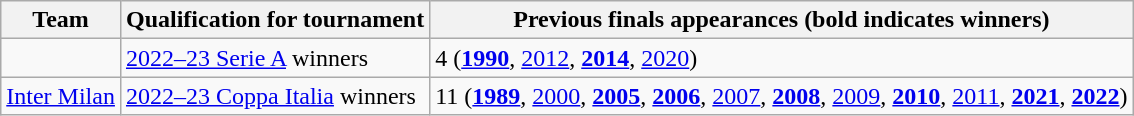<table class="wikitable">
<tr>
<th>Team</th>
<th>Qualification for tournament</th>
<th>Previous finals appearances (bold indicates winners)</th>
</tr>
<tr>
<td></td>
<td><a href='#'>2022–23 Serie A</a> winners</td>
<td>4 (<strong><a href='#'>1990</a></strong>, <a href='#'>2012</a>, <strong><a href='#'>2014</a></strong>, <a href='#'>2020</a>)</td>
</tr>
<tr>
<td><a href='#'>Inter Milan</a></td>
<td><a href='#'>2022–23 Coppa Italia</a> winners</td>
<td>11 (<strong><a href='#'>1989</a></strong>, <a href='#'>2000</a>, <strong><a href='#'>2005</a></strong>, <strong><a href='#'>2006</a></strong>, <a href='#'>2007</a>, <strong><a href='#'>2008</a></strong>, <a href='#'>2009</a>, <strong><a href='#'>2010</a></strong>, <a href='#'>2011</a>, <strong><a href='#'>2021</a></strong>, <strong><a href='#'>2022</a></strong>)</td>
</tr>
</table>
